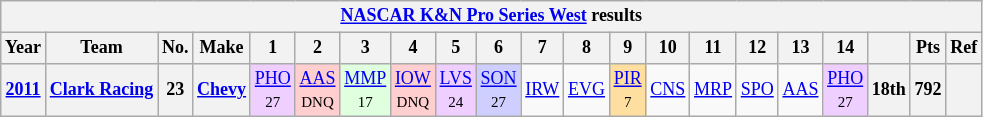<table class="wikitable" style="text-align:center; font-size:75%">
<tr>
<th colspan=23><a href='#'>NASCAR K&N Pro Series West</a> results</th>
</tr>
<tr>
<th>Year</th>
<th>Team</th>
<th>No.</th>
<th>Make</th>
<th>1</th>
<th>2</th>
<th>3</th>
<th>4</th>
<th>5</th>
<th>6</th>
<th>7</th>
<th>8</th>
<th>9</th>
<th>10</th>
<th>11</th>
<th>12</th>
<th>13</th>
<th>14</th>
<th></th>
<th>Pts</th>
<th>Ref</th>
</tr>
<tr>
<th><a href='#'>2011</a></th>
<th><a href='#'>Clark Racing</a></th>
<th>23</th>
<th><a href='#'>Chevy</a></th>
<td style="background:#EFCFFF;"><a href='#'>PHO</a><br><small>27</small></td>
<td style="background:#FFCFCF;"><a href='#'>AAS</a><br><small>DNQ</small></td>
<td style="background:#DFFFDF;"><a href='#'>MMP</a><br><small>17</small></td>
<td style="background:#FFCFCF;"><a href='#'>IOW</a><br><small>DNQ</small></td>
<td style="background:#EFCFFF;"><a href='#'>LVS</a><br><small>24</small></td>
<td style="background:#CFCFFF;"><a href='#'>SON</a><br><small>27</small></td>
<td><a href='#'>IRW</a></td>
<td><a href='#'>EVG</a></td>
<td style="background:#FFDF9F;"><a href='#'>PIR</a><br><small>7</small></td>
<td><a href='#'>CNS</a></td>
<td><a href='#'>MRP</a></td>
<td><a href='#'>SPO</a></td>
<td><a href='#'>AAS</a></td>
<td style="background:#EFCFFF;"><a href='#'>PHO</a><br><small>27</small></td>
<th>18th</th>
<th>792</th>
<th></th>
</tr>
</table>
